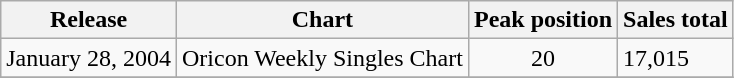<table class="wikitable">
<tr>
<th>Release</th>
<th>Chart</th>
<th>Peak position</th>
<th>Sales total</th>
</tr>
<tr>
<td>January 28, 2004</td>
<td>Oricon Weekly Singles Chart</td>
<td align="center">20</td>
<td>17,015</td>
</tr>
<tr>
</tr>
</table>
